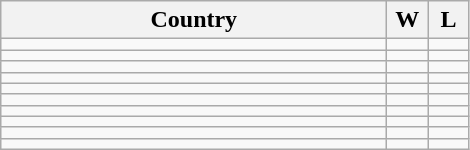<table class="wikitable">
<tr>
<th bgcolor="#efefef" width="250">Country</th>
<th bgcolor="#efefef" width="20">W</th>
<th bgcolor="#efefef" width="20">L</th>
</tr>
<tr>
<td><strong></strong></td>
<td></td>
<td></td>
</tr>
<tr>
<td></td>
<td></td>
<td></td>
</tr>
<tr>
<td></td>
<td></td>
<td></td>
</tr>
<tr>
<td></td>
<td></td>
<td></td>
</tr>
<tr>
<td></td>
<td></td>
<td></td>
</tr>
<tr>
<td></td>
<td></td>
<td></td>
</tr>
<tr>
<td></td>
<td></td>
<td></td>
</tr>
<tr>
<td></td>
<td></td>
<td></td>
</tr>
<tr>
<td></td>
<td></td>
<td></td>
</tr>
<tr>
<td></td>
<td></td>
<td></td>
</tr>
</table>
